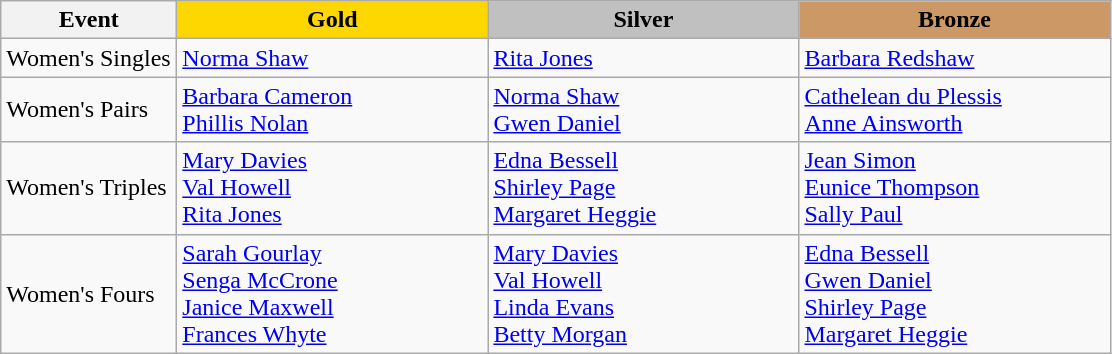<table class="wikitable" style="font-size: 100%">
<tr>
<th width=110>Event</th>
<th width=200 style="background-color: gold;">Gold</th>
<th width=200 style="background-color: silver;">Silver</th>
<th width=200 style="background-color: #cc9966;">Bronze</th>
</tr>
<tr>
<td>Women's Singles</td>
<td> <a href='#'>Norma Shaw</a></td>
<td> <a href='#'>Rita Jones</a></td>
<td> <a href='#'>Barbara Redshaw</a></td>
</tr>
<tr>
<td>Women's Pairs</td>
<td> <a href='#'>Barbara Cameron</a><br><a href='#'>Phillis Nolan</a></td>
<td> <a href='#'>Norma Shaw</a><br><a href='#'>Gwen Daniel</a></td>
<td> <a href='#'>Cathelean du Plessis</a><br><a href='#'>Anne Ainsworth</a></td>
</tr>
<tr>
<td>Women's Triples</td>
<td> <a href='#'>Mary Davies</a><br><a href='#'>Val Howell</a><br><a href='#'>Rita Jones</a></td>
<td> <a href='#'>Edna Bessell</a><br><a href='#'>Shirley Page</a><br><a href='#'>Margaret Heggie</a></td>
<td> <a href='#'>Jean Simon</a><br><a href='#'>Eunice Thompson</a><br><a href='#'>Sally Paul</a></td>
</tr>
<tr>
<td>Women's Fours</td>
<td> <a href='#'>Sarah Gourlay</a><br><a href='#'>Senga McCrone</a><br><a href='#'>Janice Maxwell</a><br><a href='#'>Frances Whyte</a></td>
<td> <a href='#'>Mary Davies</a><br><a href='#'>Val Howell</a><br><a href='#'>Linda Evans</a><br><a href='#'>Betty Morgan</a></td>
<td> <a href='#'>Edna Bessell</a><br><a href='#'>Gwen Daniel</a><br><a href='#'>Shirley Page</a><br><a href='#'>Margaret Heggie</a></td>
</tr>
</table>
